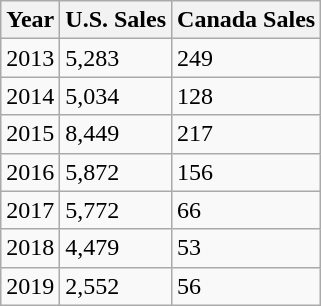<table class="wikitable">
<tr>
<th>Year</th>
<th>U.S. Sales</th>
<th>Canada Sales</th>
</tr>
<tr>
<td>2013</td>
<td>5,283</td>
<td>249</td>
</tr>
<tr>
<td>2014</td>
<td>5,034</td>
<td>128</td>
</tr>
<tr>
<td>2015</td>
<td>8,449</td>
<td>217</td>
</tr>
<tr>
<td>2016</td>
<td>5,872</td>
<td>156</td>
</tr>
<tr>
<td>2017</td>
<td>5,772</td>
<td>66</td>
</tr>
<tr>
<td>2018</td>
<td>4,479</td>
<td>53</td>
</tr>
<tr>
<td>2019</td>
<td>2,552</td>
<td>56</td>
</tr>
</table>
